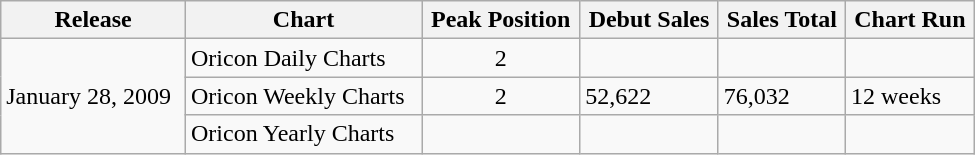<table class="wikitable" width="650px">
<tr>
<th>Release</th>
<th>Chart</th>
<th>Peak Position</th>
<th>Debut Sales</th>
<th>Sales Total</th>
<th>Chart Run</th>
</tr>
<tr>
<td rowspan="4">January 28, 2009</td>
<td>Oricon Daily Charts</td>
<td align="center">2</td>
<td></td>
<td></td>
<td></td>
</tr>
<tr>
<td>Oricon Weekly Charts</td>
<td align="center">2</td>
<td>52,622</td>
<td>76,032</td>
<td>12 weeks</td>
</tr>
<tr>
<td>Oricon Yearly Charts</td>
<td align="center"></td>
<td></td>
<td></td>
<td></td>
</tr>
</table>
